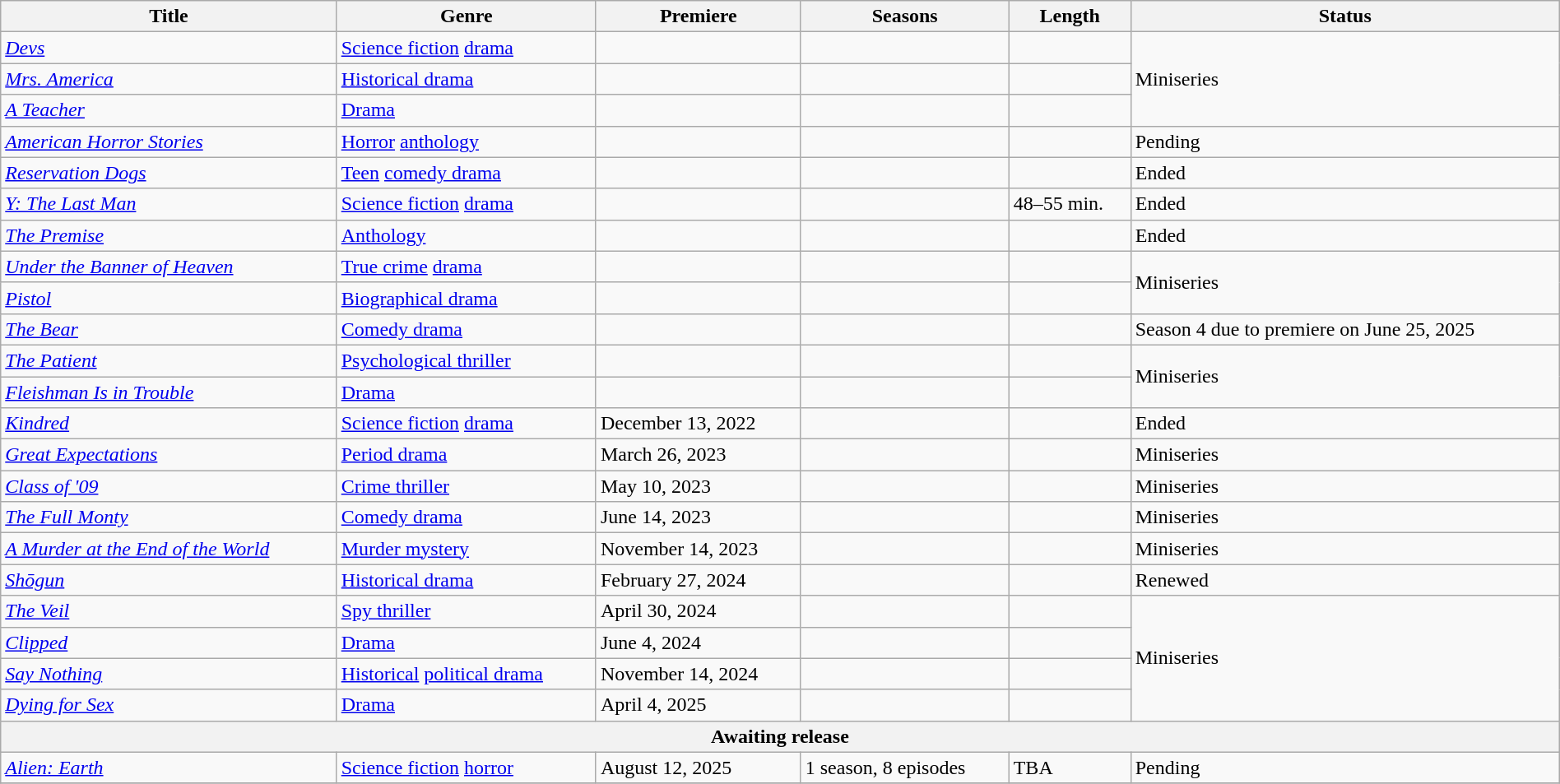<table class="wikitable sortable" style="width:100%;">
<tr>
<th>Title</th>
<th>Genre</th>
<th>Premiere</th>
<th>Seasons</th>
<th>Length</th>
<th>Status</th>
</tr>
<tr>
<td><em><a href='#'>Devs</a></em></td>
<td><a href='#'>Science fiction</a> <a href='#'>drama</a></td>
<td></td>
<td></td>
<td></td>
<td rowspan="3">Miniseries</td>
</tr>
<tr>
<td><em><a href='#'>Mrs. America</a></em></td>
<td><a href='#'>Historical drama</a></td>
<td></td>
<td></td>
<td></td>
</tr>
<tr>
<td><em><a href='#'>A Teacher</a></em></td>
<td><a href='#'>Drama</a></td>
<td></td>
<td></td>
<td></td>
</tr>
<tr>
<td><em><a href='#'>American Horror Stories</a></em></td>
<td><a href='#'>Horror</a> <a href='#'>anthology</a></td>
<td></td>
<td></td>
<td></td>
<td>Pending</td>
</tr>
<tr>
<td><em><a href='#'>Reservation Dogs</a></em></td>
<td><a href='#'>Teen</a> <a href='#'>comedy drama</a></td>
<td></td>
<td></td>
<td></td>
<td>Ended</td>
</tr>
<tr>
<td><em><a href='#'>Y: The Last Man</a></em></td>
<td><a href='#'>Science fiction</a> <a href='#'>drama</a></td>
<td></td>
<td></td>
<td>48–55 min.</td>
<td>Ended</td>
</tr>
<tr>
<td><em><a href='#'>The Premise</a></em></td>
<td><a href='#'>Anthology</a></td>
<td></td>
<td></td>
<td></td>
<td>Ended</td>
</tr>
<tr>
<td><em><a href='#'>Under the Banner of Heaven</a></em></td>
<td><a href='#'>True crime</a> <a href='#'>drama</a></td>
<td></td>
<td></td>
<td></td>
<td rowspan="2">Miniseries</td>
</tr>
<tr>
<td><em><a href='#'>Pistol</a></em></td>
<td><a href='#'>Biographical drama</a></td>
<td></td>
<td></td>
<td></td>
</tr>
<tr>
<td><em><a href='#'>The Bear</a></em></td>
<td><a href='#'>Comedy drama</a></td>
<td></td>
<td></td>
<td></td>
<td>Season 4 due to premiere on June 25, 2025</td>
</tr>
<tr>
<td><em><a href='#'>The Patient</a></em></td>
<td><a href='#'>Psychological thriller</a></td>
<td></td>
<td></td>
<td></td>
<td rowspan="2">Miniseries</td>
</tr>
<tr>
<td><em><a href='#'>Fleishman Is in Trouble</a></em></td>
<td><a href='#'>Drama</a></td>
<td></td>
<td></td>
<td></td>
</tr>
<tr>
<td><em><a href='#'>Kindred</a></em></td>
<td><a href='#'>Science fiction</a> <a href='#'>drama</a></td>
<td>December 13, 2022</td>
<td></td>
<td></td>
<td>Ended</td>
</tr>
<tr>
<td><em><a href='#'>Great Expectations</a></em></td>
<td><a href='#'>Period drama</a></td>
<td>March 26, 2023</td>
<td></td>
<td></td>
<td>Miniseries</td>
</tr>
<tr>
<td><em><a href='#'>Class of '09</a></em></td>
<td><a href='#'>Crime thriller</a></td>
<td>May 10, 2023</td>
<td></td>
<td></td>
<td>Miniseries</td>
</tr>
<tr>
<td><em><a href='#'>The Full Monty</a></em></td>
<td><a href='#'>Comedy drama</a></td>
<td>June 14, 2023</td>
<td></td>
<td></td>
<td>Miniseries</td>
</tr>
<tr>
<td><em><a href='#'>A Murder at the End of the World</a></em></td>
<td><a href='#'>Murder mystery</a></td>
<td>November 14, 2023</td>
<td></td>
<td></td>
<td>Miniseries</td>
</tr>
<tr>
<td><em><a href='#'>Shōgun</a></em></td>
<td><a href='#'>Historical drama</a></td>
<td>February 27, 2024</td>
<td></td>
<td></td>
<td>Renewed</td>
</tr>
<tr>
<td><em><a href='#'>The Veil</a></em></td>
<td><a href='#'>Spy thriller</a></td>
<td>April 30, 2024</td>
<td></td>
<td></td>
<td rowspan="4">Miniseries</td>
</tr>
<tr>
<td><em><a href='#'>Clipped</a></em></td>
<td><a href='#'>Drama</a></td>
<td>June 4, 2024</td>
<td></td>
<td></td>
</tr>
<tr>
<td><em><a href='#'>Say Nothing</a></em></td>
<td><a href='#'>Historical</a> <a href='#'>political drama</a></td>
<td>November 14, 2024</td>
<td></td>
<td></td>
</tr>
<tr>
<td><em><a href='#'>Dying for Sex</a></em></td>
<td><a href='#'>Drama</a></td>
<td>April 4, 2025</td>
<td></td>
<td></td>
</tr>
<tr>
<th colspan="6" data-sort-value="zzz">Awaiting release</th>
</tr>
<tr>
<td><em><a href='#'>Alien: Earth</a></em></td>
<td><a href='#'>Science fiction</a> <a href='#'>horror</a></td>
<td>August 12, 2025</td>
<td>1 season, 8 episodes</td>
<td>TBA</td>
<td>Pending</td>
</tr>
<tr>
</tr>
</table>
